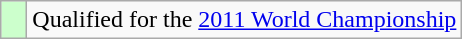<table class="wikitable">
<tr>
<td width=10px bgcolor=#ccffcc></td>
<td>Qualified for the <a href='#'>2011 World Championship</a></td>
</tr>
</table>
